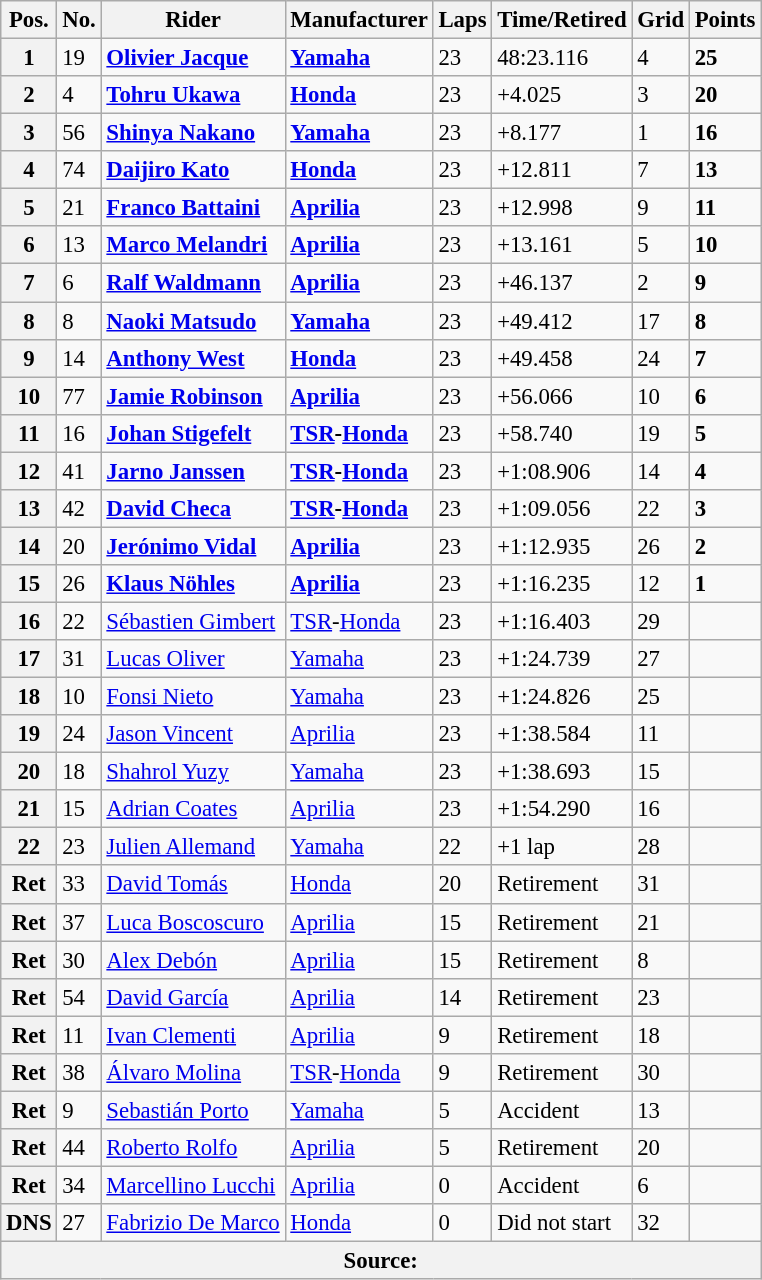<table class="wikitable" style="font-size: 95%;">
<tr>
<th>Pos.</th>
<th>No.</th>
<th>Rider</th>
<th>Manufacturer</th>
<th>Laps</th>
<th>Time/Retired</th>
<th>Grid</th>
<th>Points</th>
</tr>
<tr>
<th>1</th>
<td>19</td>
<td> <strong><a href='#'>Olivier Jacque</a></strong></td>
<td><strong><a href='#'>Yamaha</a></strong></td>
<td>23</td>
<td>48:23.116</td>
<td>4</td>
<td><strong>25</strong></td>
</tr>
<tr>
<th>2</th>
<td>4</td>
<td> <strong><a href='#'>Tohru Ukawa</a></strong></td>
<td><strong><a href='#'>Honda</a></strong></td>
<td>23</td>
<td>+4.025</td>
<td>3</td>
<td><strong>20</strong></td>
</tr>
<tr>
<th>3</th>
<td>56</td>
<td> <strong><a href='#'>Shinya Nakano</a></strong></td>
<td><strong><a href='#'>Yamaha</a></strong></td>
<td>23</td>
<td>+8.177</td>
<td>1</td>
<td><strong>16</strong></td>
</tr>
<tr>
<th>4</th>
<td>74</td>
<td> <strong><a href='#'>Daijiro Kato</a></strong></td>
<td><strong><a href='#'>Honda</a></strong></td>
<td>23</td>
<td>+12.811</td>
<td>7</td>
<td><strong>13</strong></td>
</tr>
<tr>
<th>5</th>
<td>21</td>
<td> <strong><a href='#'>Franco Battaini</a></strong></td>
<td><strong><a href='#'>Aprilia</a></strong></td>
<td>23</td>
<td>+12.998</td>
<td>9</td>
<td><strong>11</strong></td>
</tr>
<tr>
<th>6</th>
<td>13</td>
<td> <strong><a href='#'>Marco Melandri</a></strong></td>
<td><strong><a href='#'>Aprilia</a></strong></td>
<td>23</td>
<td>+13.161</td>
<td>5</td>
<td><strong>10</strong></td>
</tr>
<tr>
<th>7</th>
<td>6</td>
<td> <strong><a href='#'>Ralf Waldmann</a></strong></td>
<td><strong><a href='#'>Aprilia</a></strong></td>
<td>23</td>
<td>+46.137</td>
<td>2</td>
<td><strong>9</strong></td>
</tr>
<tr>
<th>8</th>
<td>8</td>
<td> <strong><a href='#'>Naoki Matsudo</a></strong></td>
<td><strong><a href='#'>Yamaha</a></strong></td>
<td>23</td>
<td>+49.412</td>
<td>17</td>
<td><strong>8</strong></td>
</tr>
<tr>
<th>9</th>
<td>14</td>
<td> <strong><a href='#'>Anthony West</a></strong></td>
<td><strong><a href='#'>Honda</a></strong></td>
<td>23</td>
<td>+49.458</td>
<td>24</td>
<td><strong>7</strong></td>
</tr>
<tr>
<th>10</th>
<td>77</td>
<td> <strong><a href='#'>Jamie Robinson</a></strong></td>
<td><strong><a href='#'>Aprilia</a></strong></td>
<td>23</td>
<td>+56.066</td>
<td>10</td>
<td><strong>6</strong></td>
</tr>
<tr>
<th>11</th>
<td>16</td>
<td> <strong><a href='#'>Johan Stigefelt</a></strong></td>
<td><strong><a href='#'>TSR</a>-<a href='#'>Honda</a></strong></td>
<td>23</td>
<td>+58.740</td>
<td>19</td>
<td><strong>5</strong></td>
</tr>
<tr>
<th>12</th>
<td>41</td>
<td> <strong><a href='#'>Jarno Janssen</a></strong></td>
<td><strong><a href='#'>TSR</a>-<a href='#'>Honda</a></strong></td>
<td>23</td>
<td>+1:08.906</td>
<td>14</td>
<td><strong>4</strong></td>
</tr>
<tr>
<th>13</th>
<td>42</td>
<td> <strong><a href='#'>David Checa</a></strong></td>
<td><strong><a href='#'>TSR</a>-<a href='#'>Honda</a></strong></td>
<td>23</td>
<td>+1:09.056</td>
<td>22</td>
<td><strong>3</strong></td>
</tr>
<tr>
<th>14</th>
<td>20</td>
<td> <strong><a href='#'>Jerónimo Vidal</a></strong></td>
<td><strong><a href='#'>Aprilia</a></strong></td>
<td>23</td>
<td>+1:12.935</td>
<td>26</td>
<td><strong>2</strong></td>
</tr>
<tr>
<th>15</th>
<td>26</td>
<td> <strong><a href='#'>Klaus Nöhles</a></strong></td>
<td><strong><a href='#'>Aprilia</a></strong></td>
<td>23</td>
<td>+1:16.235</td>
<td>12</td>
<td><strong>1</strong></td>
</tr>
<tr>
<th>16</th>
<td>22</td>
<td> <a href='#'>Sébastien Gimbert</a></td>
<td><a href='#'>TSR</a>-<a href='#'>Honda</a></td>
<td>23</td>
<td>+1:16.403</td>
<td>29</td>
<td></td>
</tr>
<tr>
<th>17</th>
<td>31</td>
<td> <a href='#'>Lucas Oliver</a></td>
<td><a href='#'>Yamaha</a></td>
<td>23</td>
<td>+1:24.739</td>
<td>27</td>
<td></td>
</tr>
<tr>
<th>18</th>
<td>10</td>
<td> <a href='#'>Fonsi Nieto</a></td>
<td><a href='#'>Yamaha</a></td>
<td>23</td>
<td>+1:24.826</td>
<td>25</td>
<td></td>
</tr>
<tr>
<th>19</th>
<td>24</td>
<td> <a href='#'>Jason Vincent</a></td>
<td><a href='#'>Aprilia</a></td>
<td>23</td>
<td>+1:38.584</td>
<td>11</td>
<td></td>
</tr>
<tr>
<th>20</th>
<td>18</td>
<td> <a href='#'>Shahrol Yuzy</a></td>
<td><a href='#'>Yamaha</a></td>
<td>23</td>
<td>+1:38.693</td>
<td>15</td>
<td></td>
</tr>
<tr>
<th>21</th>
<td>15</td>
<td> <a href='#'>Adrian Coates</a></td>
<td><a href='#'>Aprilia</a></td>
<td>23</td>
<td>+1:54.290</td>
<td>16</td>
<td></td>
</tr>
<tr>
<th>22</th>
<td>23</td>
<td> <a href='#'>Julien Allemand</a></td>
<td><a href='#'>Yamaha</a></td>
<td>22</td>
<td>+1 lap</td>
<td>28</td>
<td></td>
</tr>
<tr>
<th>Ret</th>
<td>33</td>
<td> <a href='#'>David Tomás</a></td>
<td><a href='#'>Honda</a></td>
<td>20</td>
<td>Retirement</td>
<td>31</td>
<td></td>
</tr>
<tr>
<th>Ret</th>
<td>37</td>
<td> <a href='#'>Luca Boscoscuro</a></td>
<td><a href='#'>Aprilia</a></td>
<td>15</td>
<td>Retirement</td>
<td>21</td>
<td></td>
</tr>
<tr>
<th>Ret</th>
<td>30</td>
<td> <a href='#'>Alex Debón</a></td>
<td><a href='#'>Aprilia</a></td>
<td>15</td>
<td>Retirement</td>
<td>8</td>
<td></td>
</tr>
<tr>
<th>Ret</th>
<td>54</td>
<td> <a href='#'>David García</a></td>
<td><a href='#'>Aprilia</a></td>
<td>14</td>
<td>Retirement</td>
<td>23</td>
<td></td>
</tr>
<tr>
<th>Ret</th>
<td>11</td>
<td> <a href='#'>Ivan Clementi</a></td>
<td><a href='#'>Aprilia</a></td>
<td>9</td>
<td>Retirement</td>
<td>18</td>
<td></td>
</tr>
<tr>
<th>Ret</th>
<td>38</td>
<td> <a href='#'>Álvaro Molina</a></td>
<td><a href='#'>TSR</a>-<a href='#'>Honda</a></td>
<td>9</td>
<td>Retirement</td>
<td>30</td>
<td></td>
</tr>
<tr>
<th>Ret</th>
<td>9</td>
<td> <a href='#'>Sebastián Porto</a></td>
<td><a href='#'>Yamaha</a></td>
<td>5</td>
<td>Accident</td>
<td>13</td>
<td></td>
</tr>
<tr>
<th>Ret</th>
<td>44</td>
<td> <a href='#'>Roberto Rolfo</a></td>
<td><a href='#'>Aprilia</a></td>
<td>5</td>
<td>Retirement</td>
<td>20</td>
<td></td>
</tr>
<tr>
<th>Ret</th>
<td>34</td>
<td> <a href='#'>Marcellino Lucchi</a></td>
<td><a href='#'>Aprilia</a></td>
<td>0</td>
<td>Accident</td>
<td>6</td>
<td></td>
</tr>
<tr>
<th>DNS</th>
<td>27</td>
<td> <a href='#'>Fabrizio De Marco</a></td>
<td><a href='#'>Honda</a></td>
<td>0</td>
<td>Did not start</td>
<td>32</td>
<td></td>
</tr>
<tr>
<th colspan=8>Source: </th>
</tr>
</table>
